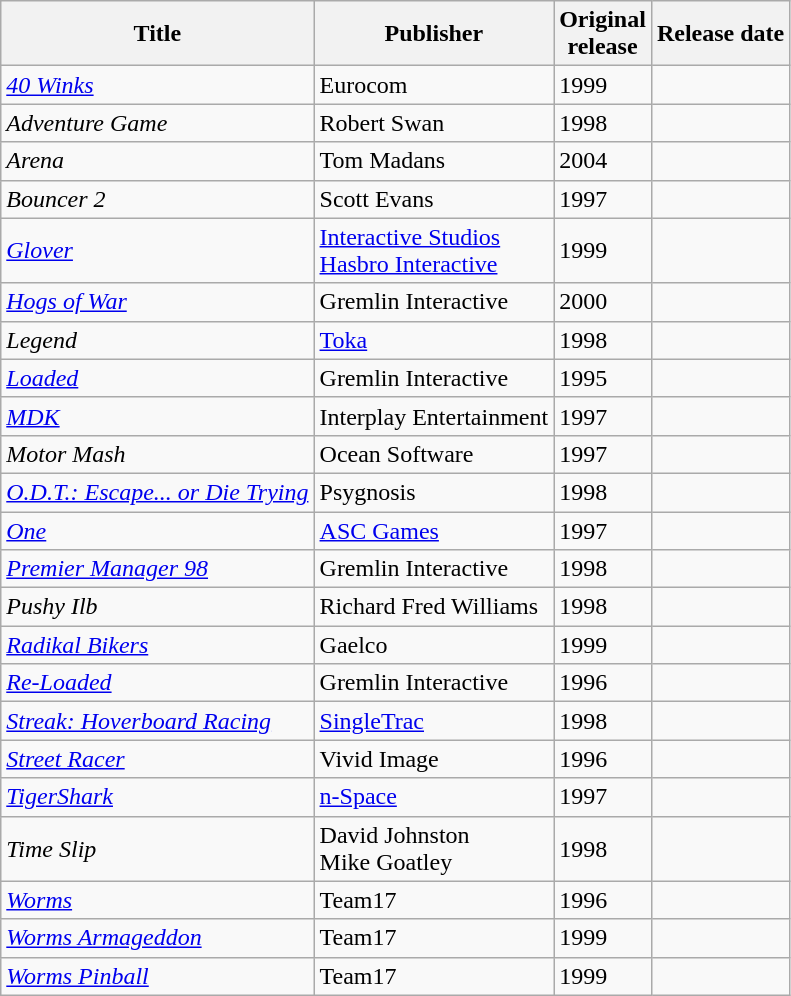<table class="wikitable sortable" width="auto">
<tr>
<th>Title</th>
<th>Publisher</th>
<th>Original<br>release</th>
<th>Release date</th>
</tr>
<tr>
<td><em><a href='#'>40 Winks</a></em></td>
<td>Eurocom</td>
<td>1999</td>
<td></td>
</tr>
<tr>
<td><em>Adventure Game</em></td>
<td>Robert Swan</td>
<td>1998</td>
<td></td>
</tr>
<tr>
<td><em>Arena</em></td>
<td>Tom Madans</td>
<td>2004</td>
<td></td>
</tr>
<tr>
<td><em>Bouncer 2</em></td>
<td>Scott Evans</td>
<td>1997</td>
<td></td>
</tr>
<tr>
<td><em><a href='#'>Glover</a></em></td>
<td><a href='#'>Interactive Studios</a><br><a href='#'>Hasbro Interactive</a></td>
<td>1999</td>
<td></td>
</tr>
<tr>
<td><em><a href='#'>Hogs of War</a></em></td>
<td>Gremlin Interactive</td>
<td>2000</td>
<td></td>
</tr>
<tr>
<td><em>Legend</em></td>
<td><a href='#'>Toka</a></td>
<td>1998</td>
<td></td>
</tr>
<tr>
<td><em><a href='#'>Loaded</a></em></td>
<td>Gremlin Interactive</td>
<td>1995</td>
<td></td>
</tr>
<tr>
<td><em><a href='#'>MDK</a></em></td>
<td>Interplay Entertainment</td>
<td>1997</td>
<td></td>
</tr>
<tr>
<td><em>Motor Mash</em></td>
<td>Ocean Software</td>
<td>1997</td>
<td></td>
</tr>
<tr>
<td><em><a href='#'>O.D.T.: Escape... or Die Trying</a></em></td>
<td>Psygnosis</td>
<td>1998</td>
<td></td>
</tr>
<tr>
<td><em><a href='#'>One</a></em></td>
<td><a href='#'>ASC Games</a></td>
<td>1997</td>
<td></td>
</tr>
<tr>
<td><em><a href='#'>Premier Manager 98</a></em></td>
<td>Gremlin Interactive</td>
<td>1998</td>
<td></td>
</tr>
<tr>
<td><em>Pushy Ilb</em></td>
<td>Richard Fred Williams</td>
<td>1998</td>
<td></td>
</tr>
<tr>
<td><em><a href='#'>Radikal Bikers</a></em></td>
<td>Gaelco</td>
<td>1999</td>
<td></td>
</tr>
<tr>
<td><em><a href='#'>Re-Loaded</a></em></td>
<td>Gremlin Interactive</td>
<td>1996</td>
<td></td>
</tr>
<tr>
<td><em><a href='#'>Streak: Hoverboard Racing</a></em></td>
<td><a href='#'>SingleTrac</a></td>
<td>1998</td>
<td></td>
</tr>
<tr>
<td><em><a href='#'>Street Racer</a></em></td>
<td>Vivid Image</td>
<td>1996</td>
<td></td>
</tr>
<tr>
<td><em><a href='#'>TigerShark</a></em></td>
<td><a href='#'>n-Space</a></td>
<td>1997</td>
<td></td>
</tr>
<tr>
<td><em>Time Slip</em></td>
<td>David Johnston<br>Mike Goatley</td>
<td>1998</td>
<td></td>
</tr>
<tr>
<td><em><a href='#'>Worms</a></em></td>
<td>Team17</td>
<td>1996</td>
<td></td>
</tr>
<tr>
<td><em><a href='#'>Worms Armageddon</a></em></td>
<td>Team17</td>
<td>1999</td>
<td></td>
</tr>
<tr>
<td><em><a href='#'>Worms Pinball</a></em></td>
<td>Team17</td>
<td>1999</td>
<td></td>
</tr>
</table>
